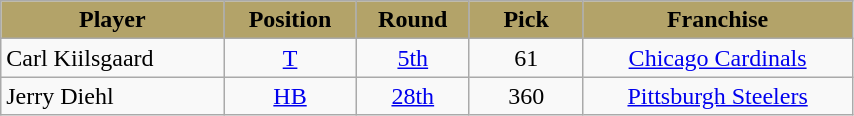<table class="wikitable" style="text-align:center" width="45%">
<tr style="background:#B3A369;color:black;">
<td><strong>Player</strong></td>
<td><strong>Position</strong></td>
<td><strong>Round</strong></td>
<td>  <strong>Pick</strong>  </td>
<td><strong>Franchise</strong></td>
</tr>
<tr>
<td align=left>Carl Kiilsgaard</td>
<td><a href='#'>T</a></td>
<td><a href='#'>5th</a></td>
<td>61</td>
<td><a href='#'>Chicago Cardinals</a></td>
</tr>
<tr>
<td align=left>Jerry Diehl</td>
<td><a href='#'>HB</a></td>
<td><a href='#'>28th</a></td>
<td>360</td>
<td><a href='#'>Pittsburgh Steelers</a></td>
</tr>
</table>
